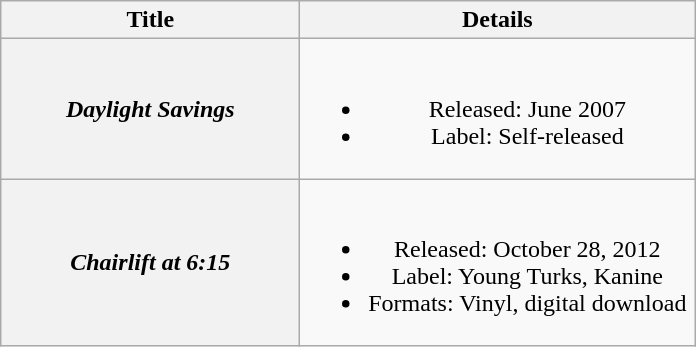<table class="wikitable plainrowheaders" style="text-align:center;" border="1">
<tr>
<th scope="col" rowspan="1" style="width:12em;">Title</th>
<th scope="col" rowspan="1" style="width:16em;">Details</th>
</tr>
<tr>
<th scope="row"><em>Daylight Savings</em></th>
<td><br><ul><li>Released: June 2007</li><li>Label: Self-released</li></ul></td>
</tr>
<tr>
<th scope="row"><em>Chairlift at 6:15</em></th>
<td><br><ul><li>Released: October 28, 2012</li><li>Label: Young Turks, Kanine</li><li>Formats: Vinyl, digital download</li></ul></td>
</tr>
</table>
